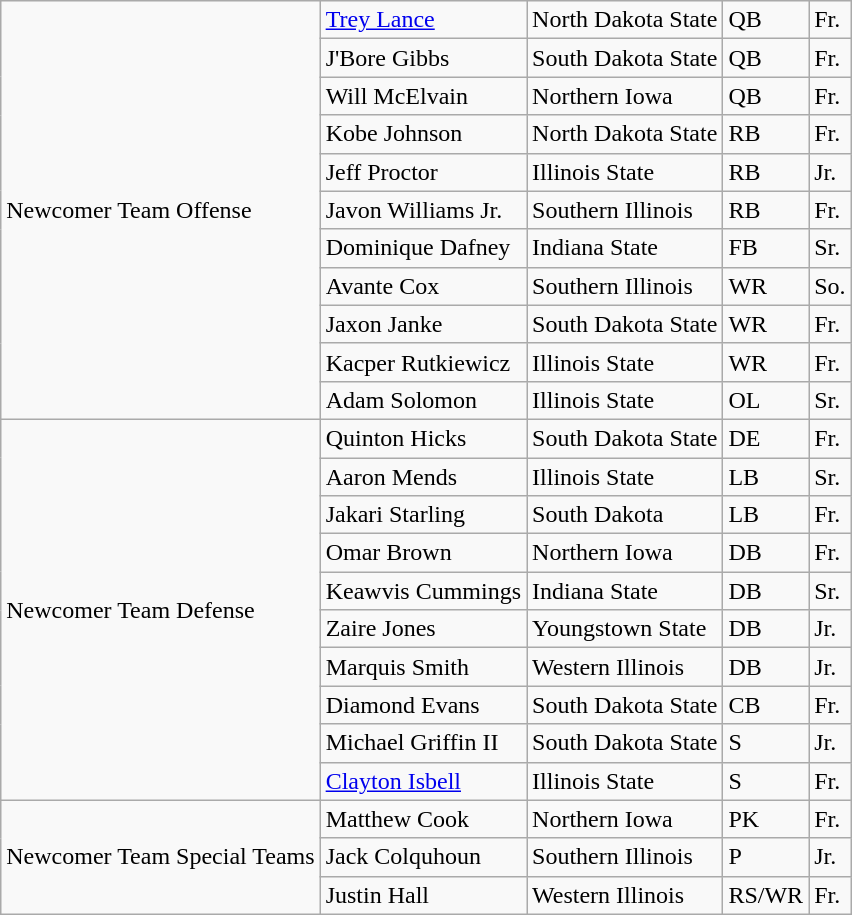<table class="wikitable">
<tr>
<td rowspan=11>Newcomer Team Offense</td>
<td><a href='#'>Trey Lance</a></td>
<td>North Dakota State</td>
<td>QB</td>
<td>Fr.</td>
</tr>
<tr>
<td>J'Bore Gibbs</td>
<td>South Dakota State</td>
<td>QB</td>
<td>Fr.</td>
</tr>
<tr>
<td>Will McElvain</td>
<td>Northern Iowa</td>
<td>QB</td>
<td>Fr.</td>
</tr>
<tr>
<td>Kobe Johnson</td>
<td>North Dakota State</td>
<td>RB</td>
<td>Fr.</td>
</tr>
<tr>
<td>Jeff Proctor</td>
<td>Illinois State</td>
<td>RB</td>
<td>Jr.</td>
</tr>
<tr>
<td>Javon Williams Jr.</td>
<td>Southern Illinois</td>
<td>RB</td>
<td>Fr.</td>
</tr>
<tr>
<td>Dominique Dafney</td>
<td>Indiana State</td>
<td>FB</td>
<td>Sr.</td>
</tr>
<tr>
<td>Avante Cox</td>
<td>Southern Illinois</td>
<td>WR</td>
<td>So.</td>
</tr>
<tr>
<td>Jaxon Janke</td>
<td>South Dakota State</td>
<td>WR</td>
<td>Fr.</td>
</tr>
<tr>
<td>Kacper Rutkiewicz</td>
<td>Illinois State</td>
<td>WR</td>
<td>Fr.</td>
</tr>
<tr>
<td>Adam Solomon</td>
<td>Illinois State</td>
<td>OL</td>
<td>Sr.</td>
</tr>
<tr>
<td rowspan=10>Newcomer Team Defense</td>
<td>Quinton Hicks</td>
<td>South Dakota State</td>
<td>DE</td>
<td>Fr.</td>
</tr>
<tr>
<td>Aaron Mends</td>
<td>Illinois State</td>
<td>LB</td>
<td>Sr.</td>
</tr>
<tr>
<td>Jakari Starling</td>
<td>South Dakota</td>
<td>LB</td>
<td>Fr.</td>
</tr>
<tr>
<td>Omar Brown</td>
<td>Northern Iowa</td>
<td>DB</td>
<td>Fr.</td>
</tr>
<tr>
<td>Keawvis Cummings</td>
<td>Indiana State</td>
<td>DB</td>
<td>Sr.</td>
</tr>
<tr>
<td>Zaire Jones</td>
<td>Youngstown State</td>
<td>DB</td>
<td>Jr.</td>
</tr>
<tr>
<td>Marquis Smith</td>
<td>Western Illinois</td>
<td>DB</td>
<td>Jr.</td>
</tr>
<tr>
<td>Diamond Evans</td>
<td>South Dakota State</td>
<td>CB</td>
<td>Fr.</td>
</tr>
<tr>
<td>Michael Griffin II</td>
<td>South Dakota State</td>
<td>S</td>
<td>Jr.</td>
</tr>
<tr>
<td><a href='#'>Clayton Isbell</a></td>
<td>Illinois State</td>
<td>S</td>
<td>Fr.</td>
</tr>
<tr>
<td rowspan=3>Newcomer Team Special Teams</td>
<td>Matthew Cook</td>
<td>Northern Iowa</td>
<td>PK</td>
<td>Fr.</td>
</tr>
<tr>
<td>Jack Colquhoun</td>
<td>Southern Illinois</td>
<td>P</td>
<td>Jr.</td>
</tr>
<tr>
<td>Justin Hall</td>
<td>Western Illinois</td>
<td>RS/WR</td>
<td>Fr.</td>
</tr>
</table>
